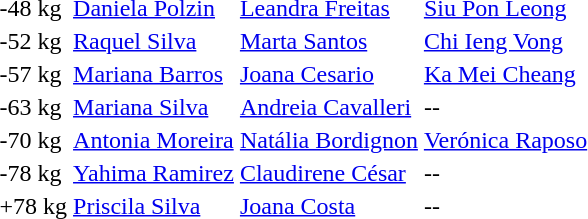<table>
<tr>
<td>-48 kg</td>
<td> <a href='#'>Daniela Polzin</a></td>
<td> <a href='#'>Leandra Freitas</a></td>
<td> <a href='#'>Siu Pon Leong</a></td>
</tr>
<tr>
<td>-52 kg</td>
<td> <a href='#'>Raquel Silva</a></td>
<td> <a href='#'>Marta Santos</a></td>
<td> <a href='#'>Chi Ieng Vong</a></td>
</tr>
<tr>
<td>-57 kg</td>
<td> <a href='#'>Mariana Barros</a></td>
<td> <a href='#'>Joana Cesario</a></td>
<td> <a href='#'>Ka Mei Cheang</a></td>
</tr>
<tr>
<td>-63 kg</td>
<td> <a href='#'>Mariana Silva</a></td>
<td> <a href='#'>Andreia Cavalleri</a></td>
<td>--</td>
</tr>
<tr>
<td>-70 kg</td>
<td> <a href='#'>Antonia Moreira</a></td>
<td> <a href='#'>Natália Bordignon</a></td>
<td> <a href='#'>Verónica Raposo</a></td>
</tr>
<tr>
<td>-78 kg</td>
<td> <a href='#'>Yahima Ramirez</a></td>
<td> <a href='#'>Claudirene César</a></td>
<td>--</td>
</tr>
<tr>
<td>+78 kg</td>
<td> <a href='#'>Priscila Silva</a></td>
<td> <a href='#'>Joana Costa</a></td>
<td>--</td>
</tr>
</table>
